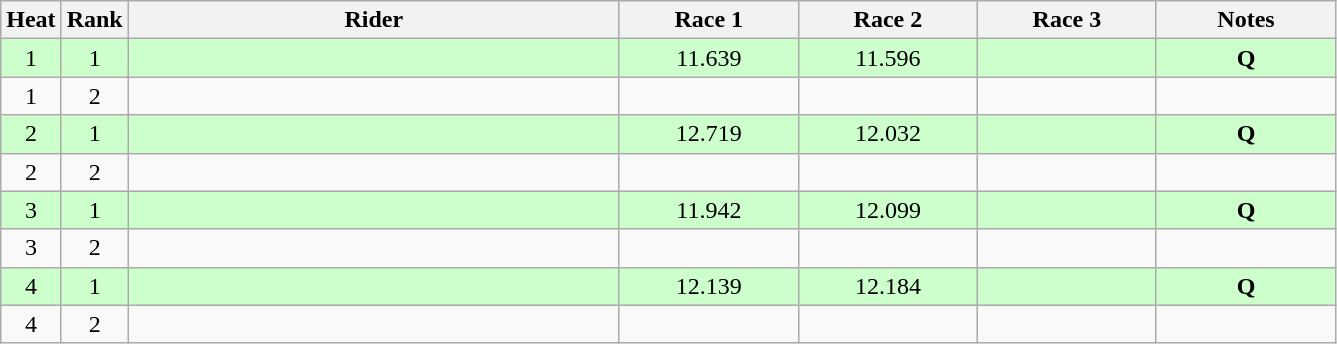<table class="wikitable sortable" style="text-align:center;">
<tr>
<th>Heat</th>
<th>Rank</th>
<th style="width:20em;">Rider</th>
<th style="width:7em;">Race 1</th>
<th style="width:7em;">Race 2</th>
<th style="width:7em;">Race 3</th>
<th style="width:7em;">Notes</th>
</tr>
<tr bgcolor=ccffcc>
<td>1</td>
<td>1</td>
<td align=left></td>
<td>11.639</td>
<td>11.596</td>
<td></td>
<td><strong>Q</strong></td>
</tr>
<tr>
<td>1</td>
<td>2</td>
<td align=left></td>
<td></td>
<td></td>
<td></td>
<td></td>
</tr>
<tr bgcolor=ccffcc>
<td>2</td>
<td>1</td>
<td align=left></td>
<td>12.719</td>
<td>12.032</td>
<td></td>
<td><strong>Q</strong></td>
</tr>
<tr>
<td>2</td>
<td>2</td>
<td align=left></td>
<td></td>
<td></td>
<td></td>
<td></td>
</tr>
<tr bgcolor=ccffcc>
<td>3</td>
<td>1</td>
<td align=left></td>
<td>11.942</td>
<td>12.099</td>
<td></td>
<td><strong>Q</strong></td>
</tr>
<tr>
<td>3</td>
<td>2</td>
<td align=left></td>
<td></td>
<td></td>
<td></td>
<td></td>
</tr>
<tr bgcolor=ccffcc>
<td>4</td>
<td>1</td>
<td align=left></td>
<td>12.139</td>
<td>12.184</td>
<td></td>
<td><strong>Q</strong></td>
</tr>
<tr>
<td>4</td>
<td>2</td>
<td align=left></td>
<td></td>
<td></td>
<td></td>
<td></td>
</tr>
</table>
